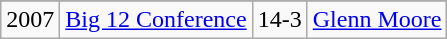<table class="wikitable">
<tr>
</tr>
<tr>
<td>2007</td>
<td><a href='#'>Big 12 Conference</a></td>
<td>14-3</td>
<td><a href='#'>Glenn Moore</a></td>
</tr>
</table>
